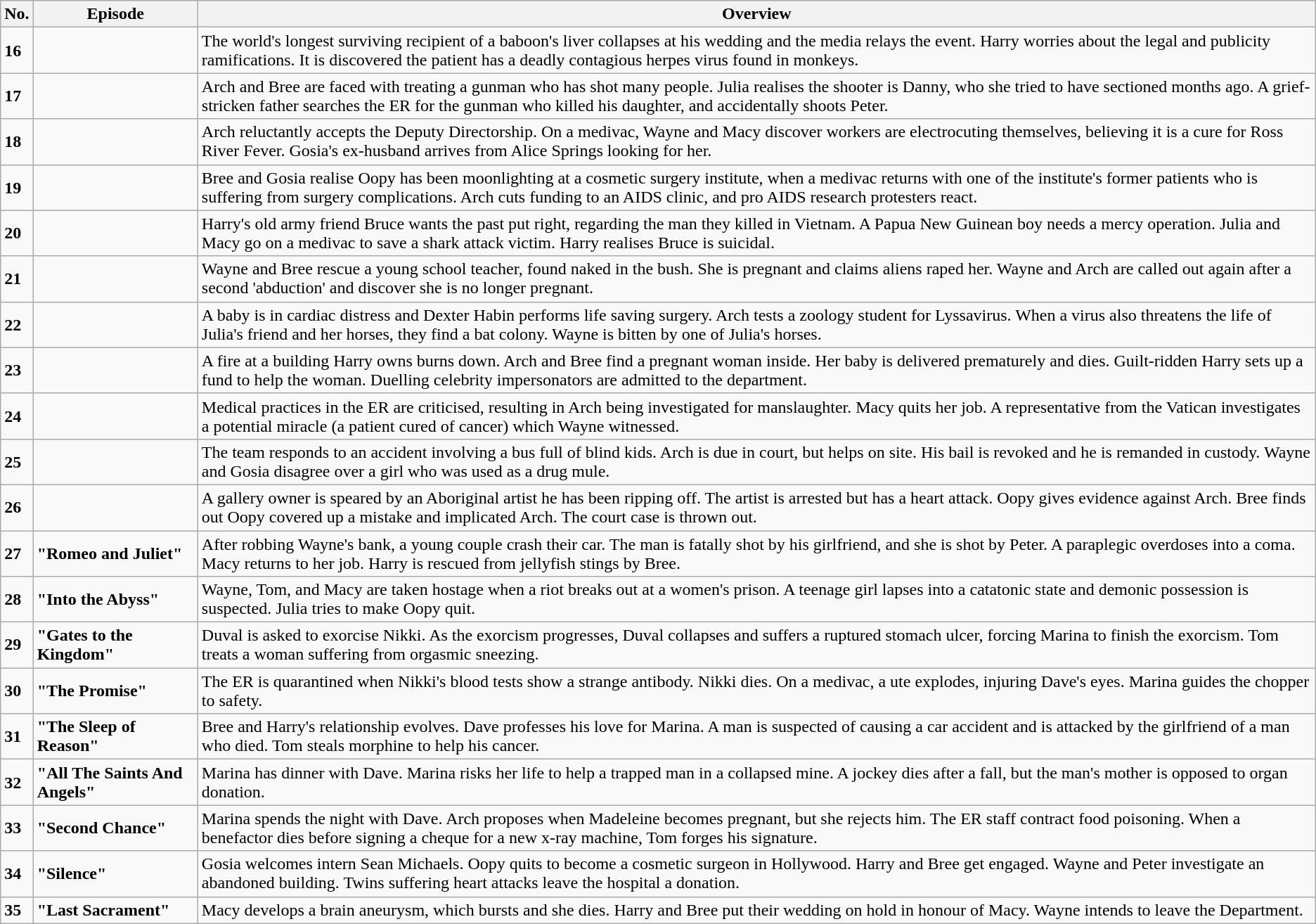<table class=wikitable>
<tr>
<th>No.</th>
<th>Episode</th>
<th>Overview</th>
</tr>
<tr>
<td><strong>16</strong></td>
<td></td>
<td>The world's longest surviving recipient of a baboon's liver collapses at his wedding and the media relays the event. Harry worries about the legal and publicity ramifications. It is discovered the patient has a deadly contagious herpes virus found in monkeys.</td>
</tr>
<tr>
<td><strong>17</strong></td>
<td></td>
<td>Arch and Bree are faced with treating a gunman who has shot many people. Julia realises the shooter is Danny, who she tried to have sectioned months ago. A grief-stricken father searches the ER for the gunman who killed his daughter, and accidentally shoots Peter.</td>
</tr>
<tr>
<td><strong>18</strong></td>
<td></td>
<td>Arch reluctantly accepts the Deputy Directorship. On a medivac, Wayne and Macy discover workers are electrocuting themselves, believing it is a cure for Ross River Fever. Gosia's ex-husband arrives from Alice Springs looking for her.</td>
</tr>
<tr>
<td><strong>19</strong></td>
<td></td>
<td>Bree and Gosia realise Oopy has been moonlighting at a cosmetic surgery institute, when a medivac returns with one of the institute's former patients who is suffering from surgery complications. Arch cuts funding to an AIDS clinic, and pro AIDS research protesters react.</td>
</tr>
<tr>
<td><strong>20</strong></td>
<td></td>
<td>Harry's old army friend Bruce wants the past put right, regarding the man they killed in Vietnam. A Papua New Guinean boy needs a mercy operation. Julia and Macy go on a medivac to save a shark attack victim. Harry realises Bruce is suicidal.</td>
</tr>
<tr>
<td><strong>21</strong></td>
<td></td>
<td>Wayne and Bree rescue a young school teacher, found naked in the bush. She is pregnant and claims aliens raped her. Wayne and Arch are called out again after a second 'abduction' and discover she is no longer pregnant.</td>
</tr>
<tr>
<td><strong>22</strong></td>
<td></td>
<td>A baby is in cardiac distress and Dexter Habin performs life saving surgery. Arch tests a zoology student for Lyssavirus. When a virus also threatens the life of Julia's friend and her horses, they find a bat colony. Wayne is bitten by one of Julia's horses.</td>
</tr>
<tr>
<td><strong>23</strong></td>
<td></td>
<td>A fire at a building Harry owns burns down. Arch and Bree find a pregnant woman inside. Her baby is delivered prematurely and dies. Guilt-ridden Harry sets up a fund to help the woman. Duelling celebrity impersonators are admitted to the department.</td>
</tr>
<tr>
<td><strong>24</strong></td>
<td></td>
<td>Medical practices in the ER are criticised, resulting in Arch being investigated for manslaughter. Macy quits her job. A representative from the Vatican investigates a potential miracle (a patient cured of cancer) which Wayne witnessed.</td>
</tr>
<tr>
<td><strong>25</strong></td>
<td></td>
<td>The team responds to an accident involving a bus full of blind kids. Arch is due in court, but helps on site. His bail is revoked and he is remanded in custody. Wayne and Gosia disagree over a girl who was used as a drug mule.</td>
</tr>
<tr>
<td><strong>26</strong></td>
<td></td>
<td>A gallery owner is speared by an Aboriginal artist he has been ripping off. The artist is arrested but has a heart attack. Oopy gives evidence against Arch. Bree finds out Oopy covered up a mistake and implicated Arch. The court case is thrown out.</td>
</tr>
<tr>
<td><strong>27</strong></td>
<td><strong>"Romeo and Juliet"</strong></td>
<td>After robbing Wayne's bank, a young couple crash their car. The man is fatally shot by his girlfriend, and she is shot by Peter. A paraplegic overdoses into a coma. Macy returns to her job. Harry is rescued from jellyfish stings by Bree.</td>
</tr>
<tr>
<td><strong>28</strong></td>
<td><strong>"Into the Abyss"</strong></td>
<td>Wayne, Tom, and Macy are taken hostage when a riot breaks out at a women's prison. A teenage girl lapses into a catatonic state and demonic possession is suspected. Julia tries to make Oopy quit.</td>
</tr>
<tr>
<td><strong>29</strong></td>
<td><strong>"Gates to the Kingdom"</strong></td>
<td>Duval is asked to exorcise Nikki. As the exorcism progresses, Duval collapses and suffers a ruptured stomach ulcer, forcing Marina to finish the exorcism. Tom treats a woman suffering from orgasmic sneezing.</td>
</tr>
<tr>
<td><strong>30</strong></td>
<td><strong>"The Promise"</strong></td>
<td>The ER is quarantined when Nikki's blood tests show a strange antibody. Nikki dies. On a medivac, a ute explodes, injuring Dave's eyes. Marina guides the chopper to safety.</td>
</tr>
<tr>
<td><strong>31</strong></td>
<td><strong>"The Sleep of Reason"</strong></td>
<td>Bree and Harry's relationship evolves. Dave professes his love for Marina. A man is suspected of causing a car accident and is attacked by the girlfriend of a man who died. Tom steals morphine to help his cancer.</td>
</tr>
<tr>
<td><strong>32</strong></td>
<td><strong>"All The Saints And Angels"</strong></td>
<td>Marina has dinner with Dave. Marina risks her life to help a trapped man in a collapsed mine. A jockey dies after a fall, but the man's mother is opposed to organ donation.</td>
</tr>
<tr>
<td><strong>33</strong></td>
<td><strong>"Second Chance"</strong></td>
<td>Marina spends the night with Dave. Arch proposes when Madeleine becomes pregnant, but she rejects him. The ER staff contract food poisoning. When a benefactor dies before signing a cheque for a new x-ray machine, Tom forges his signature.</td>
</tr>
<tr>
<td><strong>34</strong></td>
<td><strong>"Silence"</strong></td>
<td>Gosia welcomes intern Sean Michaels. Oopy quits to become a cosmetic surgeon in Hollywood. Harry and Bree get engaged. Wayne and Peter investigate an abandoned building. Twins suffering heart attacks leave the hospital a donation.</td>
</tr>
<tr>
<td><strong>35</strong></td>
<td><strong>"Last Sacrament"</strong></td>
<td>Macy develops a brain aneurysm, which bursts and she dies. Harry and Bree put their wedding on hold in honour of Macy. Wayne intends to leave the Department.</td>
</tr>
</table>
